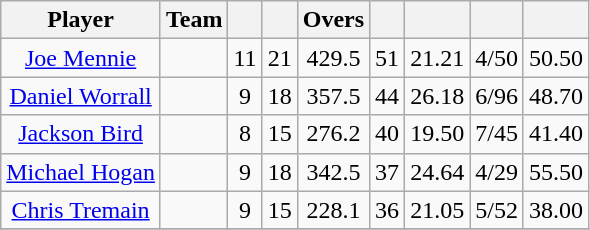<table class="wikitable sortable" style="text-align:center">
<tr>
<th class="unsortable">Player</th>
<th>Team</th>
<th></th>
<th></th>
<th>Overs</th>
<th></th>
<th></th>
<th></th>
<th></th>
</tr>
<tr>
<td><a href='#'>Joe Mennie</a></td>
<td></td>
<td>11</td>
<td>21</td>
<td>429.5</td>
<td>51</td>
<td>21.21</td>
<td>4/50</td>
<td>50.50</td>
</tr>
<tr>
<td><a href='#'>Daniel Worrall</a></td>
<td></td>
<td>9</td>
<td>18</td>
<td>357.5</td>
<td>44</td>
<td>26.18</td>
<td>6/96</td>
<td>48.70</td>
</tr>
<tr>
<td><a href='#'>Jackson Bird</a></td>
<td></td>
<td>8</td>
<td>15</td>
<td>276.2</td>
<td>40</td>
<td>19.50</td>
<td>7/45</td>
<td>41.40</td>
</tr>
<tr>
<td><a href='#'>Michael Hogan</a></td>
<td></td>
<td>9</td>
<td>18</td>
<td>342.5</td>
<td>37</td>
<td>24.64</td>
<td>4/29</td>
<td>55.50</td>
</tr>
<tr>
<td><a href='#'>Chris Tremain</a></td>
<td></td>
<td>9</td>
<td>15</td>
<td>228.1</td>
<td>36</td>
<td>21.05</td>
<td>5/52</td>
<td>38.00</td>
</tr>
<tr>
</tr>
</table>
